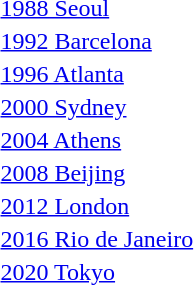<table>
<tr>
<td rowspan=2><a href='#'>1988 Seoul</a><br></td>
<td rowspan=2></td>
<td rowspan=2></td>
<td></td>
</tr>
<tr>
<td></td>
</tr>
<tr>
<td rowspan=2><a href='#'>1992 Barcelona</a><br></td>
<td rowspan=2></td>
<td rowspan=2></td>
<td></td>
</tr>
<tr>
<td></td>
</tr>
<tr>
<td rowspan=2><a href='#'>1996 Atlanta</a><br></td>
<td rowspan=2></td>
<td rowspan=2></td>
<td></td>
</tr>
<tr>
<td></td>
</tr>
<tr>
<td rowspan=2><a href='#'>2000 Sydney</a><br></td>
<td rowspan=2></td>
<td rowspan=2></td>
<td></td>
</tr>
<tr>
<td></td>
</tr>
<tr>
<td rowspan=2><a href='#'>2004 Athens</a><br></td>
<td rowspan=2></td>
<td rowspan=2></td>
<td></td>
</tr>
<tr>
<td></td>
</tr>
<tr>
<td rowspan=2><a href='#'>2008 Beijing</a><br></td>
<td rowspan=2></td>
<td rowspan=2></td>
<td></td>
</tr>
<tr>
<td></td>
</tr>
<tr>
<td rowspan=2><a href='#'>2012 London</a><br></td>
<td rowspan=2></td>
<td rowspan=2></td>
<td></td>
</tr>
<tr>
<td></td>
</tr>
<tr>
<td rowspan=2><a href='#'>2016 Rio de Janeiro</a><br></td>
<td rowspan=2></td>
<td rowspan=2></td>
<td></td>
</tr>
<tr>
<td></td>
</tr>
<tr>
<td rowspan=2><a href='#'>2020 Tokyo</a><br></td>
<td rowspan=2></td>
<td rowspan=2></td>
<td></td>
</tr>
<tr>
<td></td>
</tr>
</table>
